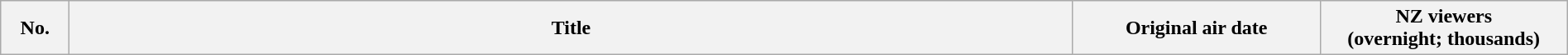<table class="wikitable plainrowheaders" style="width:100%; margin:auto;">
<tr>
<th scope="col" style="width:3em;">No.</th>
<th scope="col">Title</th>
<th scope="col" style="width:12em;">Original air date</th>
<th scope="col" style="width:12em;">NZ viewers<br>(overnight; thousands)<br>
</th>
</tr>
</table>
